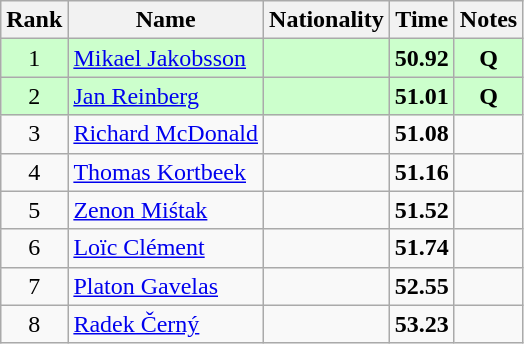<table class="wikitable sortable" style="text-align:center">
<tr>
<th>Rank</th>
<th>Name</th>
<th>Nationality</th>
<th>Time</th>
<th>Notes</th>
</tr>
<tr bgcolor=ccffcc>
<td>1</td>
<td align=left><a href='#'>Mikael Jakobsson</a></td>
<td align=left></td>
<td><strong>50.92</strong></td>
<td><strong>Q</strong></td>
</tr>
<tr bgcolor=ccffcc>
<td>2</td>
<td align=left><a href='#'>Jan Reinberg</a></td>
<td align=left></td>
<td><strong>51.01</strong></td>
<td><strong>Q</strong></td>
</tr>
<tr>
<td>3</td>
<td align=left><a href='#'>Richard McDonald</a></td>
<td align=left></td>
<td><strong>51.08</strong></td>
<td></td>
</tr>
<tr>
<td>4</td>
<td align=left><a href='#'>Thomas Kortbeek</a></td>
<td align=left></td>
<td><strong>51.16</strong></td>
<td></td>
</tr>
<tr>
<td>5</td>
<td align=left><a href='#'>Zenon Miśtak</a></td>
<td align=left></td>
<td><strong>51.52</strong></td>
<td></td>
</tr>
<tr>
<td>6</td>
<td align=left><a href='#'>Loïc Clément</a></td>
<td align=left></td>
<td><strong>51.74</strong></td>
<td></td>
</tr>
<tr>
<td>7</td>
<td align=left><a href='#'>Platon Gavelas</a></td>
<td align=left></td>
<td><strong>52.55</strong></td>
<td></td>
</tr>
<tr>
<td>8</td>
<td align=left><a href='#'>Radek Černý</a></td>
<td align=left></td>
<td><strong>53.23</strong></td>
<td></td>
</tr>
</table>
